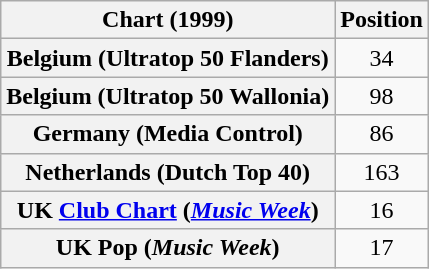<table class="wikitable sortable plainrowheaders" style="text-align:center">
<tr>
<th>Chart (1999)</th>
<th>Position</th>
</tr>
<tr>
<th scope="row">Belgium (Ultratop 50 Flanders)</th>
<td>34</td>
</tr>
<tr>
<th scope="row">Belgium (Ultratop 50 Wallonia)</th>
<td>98</td>
</tr>
<tr>
<th scope="row">Germany (Media Control)</th>
<td>86</td>
</tr>
<tr>
<th scope="row">Netherlands (Dutch Top 40)</th>
<td>163</td>
</tr>
<tr>
<th scope="row">UK <a href='#'>Club Chart</a> (<em><a href='#'>Music Week</a></em>)</th>
<td>16</td>
</tr>
<tr>
<th scope="row">UK Pop (<em>Music Week</em>)</th>
<td>17</td>
</tr>
</table>
